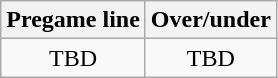<table class="wikitable">
<tr align="center">
<th style=>Pregame line</th>
<th style=>Over/under</th>
</tr>
<tr align="center">
<td>TBD</td>
<td>TBD</td>
</tr>
</table>
